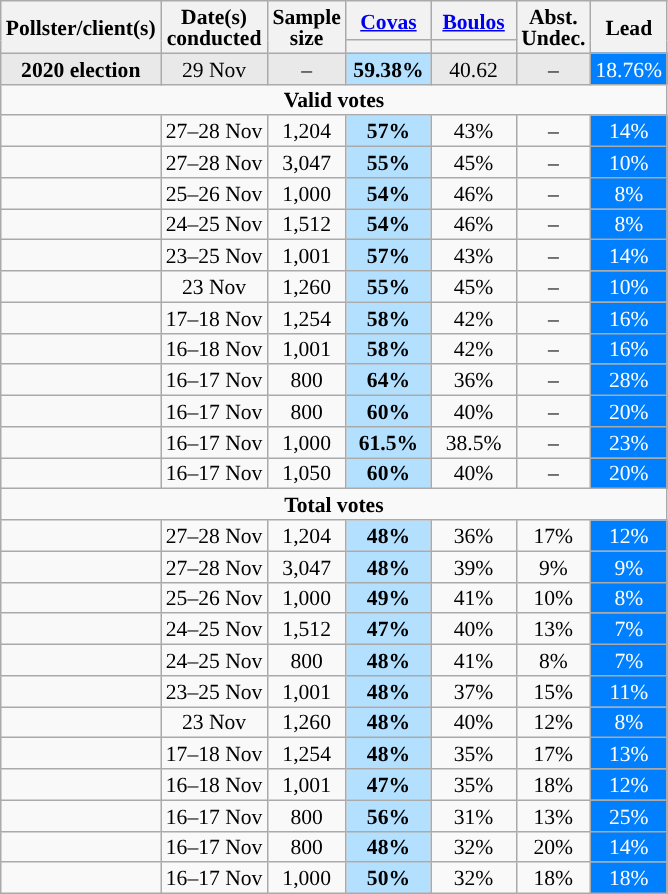<table class="wikitable sortable" style="text-align:center;font-size:90%;line-height:14px;">
<tr>
<th rowspan="2">Pollster/client(s)</th>
<th rowspan="2">Date(s)<br>conducted</th>
<th rowspan="2" data-sort-type="number">Sample<br>size</th>
<th class="unsortable" style="width:50px;"><a href='#'>Covas</a><br></th>
<th class="unsortable" style="width:50px;"><a href='#'>Boulos</a><br></th>
<th rowspan="2" class="unsortable">Abst.<br>Undec.</th>
<th rowspan="2" data-sort-type="number">Lead</th>
</tr>
<tr>
<th data-sort-type="number" class="sortable" style="background:"></th>
<th data-sort-type="number" class="sortable" style="background:"></th>
</tr>
<tr style="background:#E9E9E9;">
<td><strong>2020 election</strong></td>
<td>29 Nov</td>
<td>–</td>
<td style="background:#B3E0FF;"><strong>59.38%</strong></td>
<td>40.62</td>
<td>–</td>
<td style="background:#0080FF;color:#FFFFFF;">18.76%</td>
</tr>
<tr>
<td colspan="7"><strong>Valid votes</strong></td>
</tr>
<tr>
<td></td>
<td>27–28 Nov</td>
<td>1,204</td>
<td style="background:#B3E0FF;"><strong>57%</strong></td>
<td>43%</td>
<td>–</td>
<td style="background:#0080FF;color:#FFFFFF;">14%</td>
</tr>
<tr>
<td></td>
<td>27–28 Nov</td>
<td>3,047</td>
<td style="background:#B3E0FF;"><strong>55%</strong></td>
<td>45%</td>
<td>–</td>
<td style="background:#0080FF;color:#FFFFFF;">10%</td>
</tr>
<tr>
<td></td>
<td>25–26 Nov</td>
<td>1,000</td>
<td style="background:#B3E0FF;"><strong>54%</strong></td>
<td>46%</td>
<td>–</td>
<td style="background:#0080FF;color:#FFFFFF;">8%</td>
</tr>
<tr>
<td></td>
<td>24–25 Nov</td>
<td>1,512</td>
<td style="background:#B3E0FF;"><strong>54%</strong></td>
<td>46%</td>
<td>–</td>
<td style="background:#0080FF;color:#FFFFFF;">8%</td>
</tr>
<tr>
<td></td>
<td>23–25 Nov</td>
<td>1,001</td>
<td style="background:#B3E0FF;"><strong>57%</strong></td>
<td>43%</td>
<td>–</td>
<td style="background:#0080FF;color:#FFFFFF;">14%</td>
</tr>
<tr>
<td></td>
<td>23 Nov</td>
<td>1,260</td>
<td style="background:#B3E0FF;"><strong>55%</strong></td>
<td>45%</td>
<td>–</td>
<td style="background:#0080FF;color:#FFFFFF;">10%</td>
</tr>
<tr>
<td></td>
<td>17–18 Nov</td>
<td>1,254</td>
<td style="background:#B3E0FF;"><strong>58%</strong></td>
<td>42%</td>
<td>–</td>
<td style="background:#0080FF;color:#FFFFFF;">16%</td>
</tr>
<tr>
<td></td>
<td>16–18 Nov</td>
<td>1,001</td>
<td style="background:#B3E0FF;"><strong>58%</strong></td>
<td>42%</td>
<td>–</td>
<td style="background:#0080FF;color:#FFFFFF;">16%</td>
</tr>
<tr>
<td></td>
<td>16–17 Nov</td>
<td>800</td>
<td style="background:#B3E0FF;"><strong>64%</strong></td>
<td>36%</td>
<td>–</td>
<td style="background:#0080FF;color:#FFFFFF;">28%</td>
</tr>
<tr>
<td></td>
<td>16–17 Nov</td>
<td>800</td>
<td style="background:#B3E0FF;"><strong>60%</strong></td>
<td>40%</td>
<td>–</td>
<td style="background:#0080FF;color:#FFFFFF;">20%</td>
</tr>
<tr>
<td></td>
<td>16–17 Nov</td>
<td>1,000</td>
<td style="background:#B3E0FF;"><strong>61.5%</strong></td>
<td>38.5%</td>
<td>–</td>
<td style="background:#0080FF;color:#FFFFFF;">23%</td>
</tr>
<tr>
<td></td>
<td>16–17 Nov</td>
<td>1,050</td>
<td style="background:#B3E0FF;"><strong>60%</strong></td>
<td>40%</td>
<td>–</td>
<td style="background:#0080FF;color:#FFFFFF;">20%</td>
</tr>
<tr>
<td colspan="7"><strong>Total votes</strong></td>
</tr>
<tr>
<td></td>
<td>27–28 Nov</td>
<td>1,204</td>
<td style="background:#B3E0FF;"><strong>48%</strong></td>
<td>36%</td>
<td>17%</td>
<td style="background:#0080FF;color:#FFFFFF;">12%</td>
</tr>
<tr>
<td></td>
<td>27–28 Nov</td>
<td>3,047</td>
<td style="background:#B3E0FF;"><strong>48%</strong></td>
<td>39%</td>
<td>9%</td>
<td style="background:#0080FF;color:#FFFFFF;">9%</td>
</tr>
<tr>
<td></td>
<td>25–26 Nov</td>
<td>1,000</td>
<td style="background:#B3E0FF;"><strong>49%</strong></td>
<td>41%</td>
<td>10%</td>
<td style="background:#0080FF;color:#FFFFFF;">8%</td>
</tr>
<tr>
<td></td>
<td>24–25 Nov</td>
<td>1,512</td>
<td style="background:#B3E0FF;"><strong>47%</strong></td>
<td>40%</td>
<td>13%</td>
<td style="background:#0080FF;color:#FFFFFF;">7%</td>
</tr>
<tr>
<td></td>
<td>24–25 Nov</td>
<td>800</td>
<td style="background:#B3E0FF;"><strong>48%</strong></td>
<td>41%</td>
<td>8%</td>
<td style="background:#0080FF;color:#FFFFFF;">7%</td>
</tr>
<tr>
<td></td>
<td>23–25 Nov</td>
<td>1,001</td>
<td style="background:#B3E0FF;"><strong>48%</strong></td>
<td>37%</td>
<td>15%</td>
<td style="background:#0080FF;color:#FFFFFF;">11%</td>
</tr>
<tr>
<td></td>
<td>23 Nov</td>
<td>1,260</td>
<td style="background:#B3E0FF;"><strong>48%</strong></td>
<td>40%</td>
<td>12%</td>
<td style="background:#0080FF;color:#FFFFFF;">8%</td>
</tr>
<tr>
<td></td>
<td>17–18 Nov</td>
<td>1,254</td>
<td style="background:#B3E0FF;"><strong>48%</strong></td>
<td>35%</td>
<td>17%</td>
<td style="background:#0080FF;color:#FFFFFF;">13%</td>
</tr>
<tr>
<td></td>
<td>16–18 Nov</td>
<td>1,001</td>
<td style="background:#B3E0FF;"><strong>47%</strong></td>
<td>35%</td>
<td>18%</td>
<td style="background:#0080FF;color:#FFFFFF;">12%</td>
</tr>
<tr>
<td></td>
<td>16–17 Nov</td>
<td>800</td>
<td style="background:#B3E0FF;"><strong>56%</strong></td>
<td>31%</td>
<td>13%</td>
<td style="background:#0080FF;color:#FFFFFF;">25%</td>
</tr>
<tr>
<td></td>
<td>16–17 Nov</td>
<td>800</td>
<td style="background:#B3E0FF;"><strong>48%</strong></td>
<td>32%</td>
<td>20%</td>
<td style="background:#0080FF;color:#FFFFFF;">14%</td>
</tr>
<tr>
<td></td>
<td>16–17 Nov</td>
<td>1,000</td>
<td style="background:#B3E0FF;"><strong>50%</strong></td>
<td>32%</td>
<td>18%</td>
<td style="background:#0080FF;color:#FFFFFF;">18%</td>
</tr>
</table>
